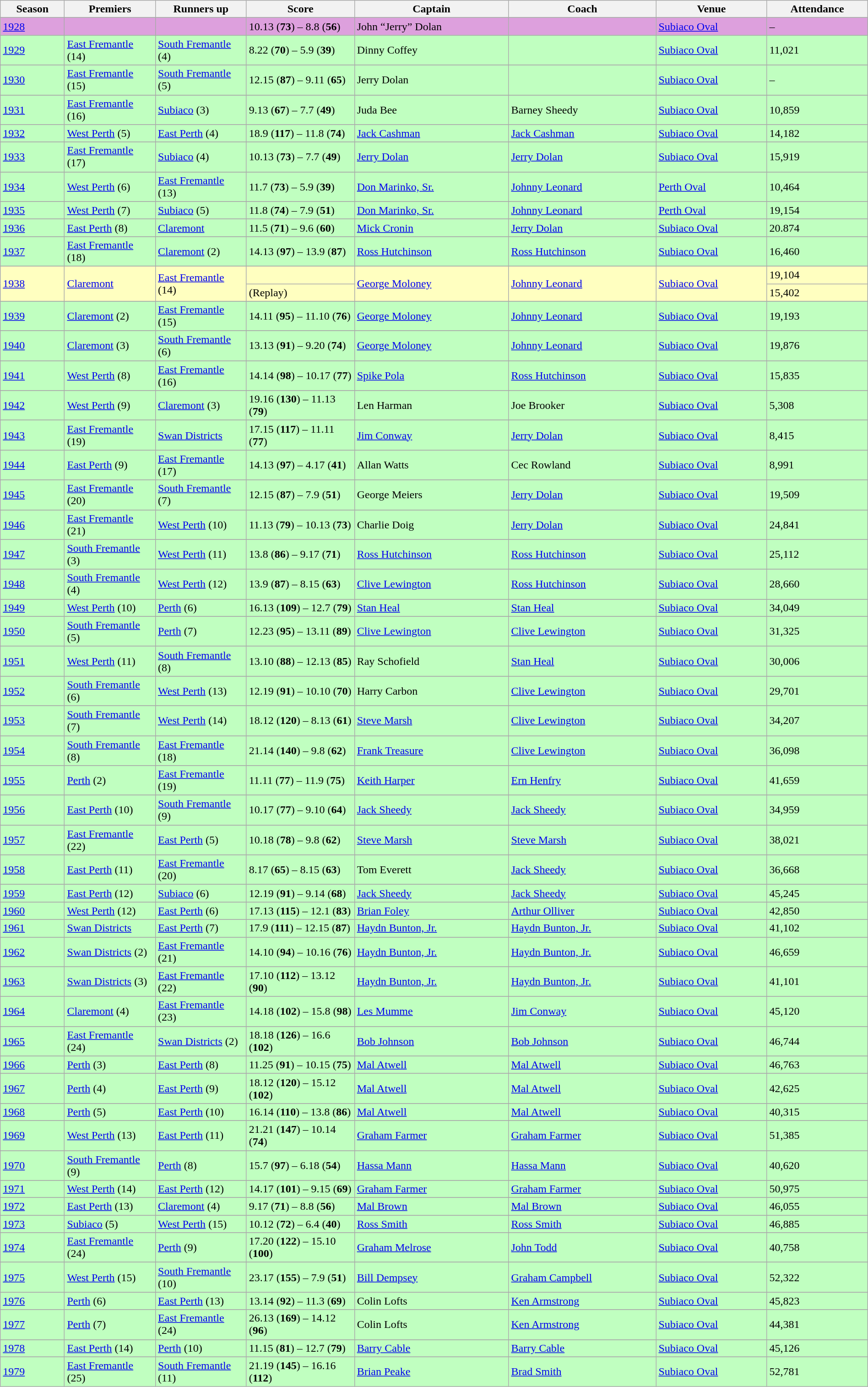<table class="wikitable sortable" style="text-align:left; width:100%">
<tr>
<th>Season</th>
<th scope="col" style="width: 125px;">Premiers</th>
<th scope="col" style="width: 125px;">Runners up</th>
<th scope="col" style="width: 150px;">Score</th>
<th>Captain</th>
<th>Coach</th>
<th>Venue</th>
<th>Attendance</th>
</tr>
<tr>
</tr>
<tr style="background:#DDA0DD;">
<td><a href='#'>1928</a></td>
<td></td>
<td></td>
<td>10.13 (<strong>73</strong>) – 8.8 (<strong>56</strong>)</td>
<td>John “Jerry” Dolan</td>
<td></td>
<td><a href='#'>Subiaco Oval</a></td>
<td>–</td>
</tr>
<tr>
</tr>
<tr style="background:#C0FFC0;">
<td><a href='#'>1929</a></td>
<td><a href='#'>East Fremantle</a> (14)</td>
<td><a href='#'>South Fremantle</a> (4)</td>
<td>8.22 (<strong>70</strong>) – 5.9 (<strong>39</strong>)</td>
<td>Dinny Coffey</td>
<td></td>
<td><a href='#'>Subiaco Oval</a></td>
<td>11,021</td>
</tr>
<tr>
</tr>
<tr style="background:#C0FFC0;">
<td><a href='#'>1930</a></td>
<td><a href='#'>East Fremantle</a> (15)</td>
<td><a href='#'>South Fremantle</a> (5)</td>
<td>12.15 (<strong>87</strong>) – 9.11 (<strong>65</strong>)</td>
<td>Jerry Dolan</td>
<td></td>
<td><a href='#'>Subiaco Oval</a></td>
<td>–</td>
</tr>
<tr>
</tr>
<tr style="background:#C0FFC0;">
<td><a href='#'>1931</a></td>
<td><a href='#'>East Fremantle</a> (16)</td>
<td><a href='#'>Subiaco</a> (3)</td>
<td>9.13 (<strong>67</strong>) – 7.7 (<strong>49</strong>)</td>
<td>Juda Bee</td>
<td>Barney Sheedy</td>
<td><a href='#'>Subiaco Oval</a></td>
<td>10,859</td>
</tr>
<tr>
</tr>
<tr style="background:#C0FFC0;">
<td><a href='#'>1932</a></td>
<td><a href='#'>West Perth</a> (5)</td>
<td><a href='#'>East Perth</a> (4)</td>
<td>18.9 (<strong>117</strong>) – 11.8 (<strong>74</strong>)</td>
<td><a href='#'>Jack Cashman</a></td>
<td><a href='#'>Jack Cashman</a></td>
<td><a href='#'>Subiaco Oval</a></td>
<td>14,182</td>
</tr>
<tr>
</tr>
<tr style="background:#C0FFC0;">
<td><a href='#'>1933</a></td>
<td><a href='#'>East Fremantle</a> (17)</td>
<td><a href='#'>Subiaco</a> (4)</td>
<td>10.13 (<strong>73</strong>) – 7.7 (<strong>49</strong>)</td>
<td><a href='#'>Jerry Dolan</a></td>
<td><a href='#'>Jerry Dolan</a></td>
<td><a href='#'>Subiaco Oval</a></td>
<td>15,919</td>
</tr>
<tr>
</tr>
<tr style="background:#C0FFC0;">
<td><a href='#'>1934</a></td>
<td><a href='#'>West Perth</a> (6)</td>
<td><a href='#'>East Fremantle</a> (13)</td>
<td>11.7 (<strong>73</strong>) – 5.9 (<strong>39</strong>)</td>
<td><a href='#'>Don Marinko, Sr.</a></td>
<td><a href='#'>Johnny Leonard</a></td>
<td><a href='#'>Perth Oval</a></td>
<td>10,464</td>
</tr>
<tr>
</tr>
<tr style="background:#C0FFC0;">
<td><a href='#'>1935</a></td>
<td><a href='#'>West Perth</a> (7)</td>
<td><a href='#'>Subiaco</a> (5)</td>
<td>11.8 (<strong>74</strong>) – 7.9 (<strong>51</strong>)</td>
<td><a href='#'>Don Marinko, Sr.</a></td>
<td><a href='#'>Johnny Leonard</a></td>
<td><a href='#'>Perth Oval</a></td>
<td>19,154</td>
</tr>
<tr>
</tr>
<tr style="background:#C0FFC0;">
<td><a href='#'>1936</a></td>
<td><a href='#'>East Perth</a> (8)</td>
<td><a href='#'>Claremont</a></td>
<td>11.5 (<strong>71</strong>) – 9.6 (<strong>60</strong>)</td>
<td><a href='#'>Mick Cronin</a></td>
<td><a href='#'>Jerry Dolan</a></td>
<td><a href='#'>Subiaco Oval</a></td>
<td>20.874</td>
</tr>
<tr>
</tr>
<tr style="background:#C0FFC0;">
<td><a href='#'>1937</a></td>
<td><a href='#'>East Fremantle</a> (18)</td>
<td><a href='#'>Claremont</a> (2)</td>
<td>14.13 (<strong>97</strong>) – 13.9 (<strong>87</strong>)</td>
<td><a href='#'>Ross Hutchinson</a></td>
<td><a href='#'>Ross Hutchinson</a></td>
<td><a href='#'>Subiaco Oval</a></td>
<td>16,460</td>
</tr>
<tr>
</tr>
<tr style="background:#FFFFC0;">
<td rowspan=2><a href='#'>1938</a></td>
<td rowspan=2><a href='#'>Claremont</a></td>
<td rowspan=2><a href='#'>East Fremantle</a> (14)</td>
<td></td>
<td rowspan=2><a href='#'>George Moloney</a></td>
<td rowspan=2><a href='#'>Johnny Leonard</a></td>
<td rowspan=2><a href='#'>Subiaco Oval</a></td>
<td>19,104</td>
</tr>
<tr style=background:#FFFFC0;">
<td> (Replay)</td>
<td>15,402</td>
</tr>
<tr>
</tr>
<tr style="background:#C0FFC0;">
<td><a href='#'>1939</a></td>
<td><a href='#'>Claremont</a> (2)</td>
<td><a href='#'>East Fremantle</a> (15)</td>
<td>14.11 (<strong>95</strong>) – 11.10 (<strong>76</strong>)</td>
<td><a href='#'>George Moloney</a></td>
<td><a href='#'>Johnny Leonard</a></td>
<td><a href='#'>Subiaco Oval</a></td>
<td>19,193</td>
</tr>
<tr>
</tr>
<tr style="background:#C0FFC0;">
<td><a href='#'>1940</a></td>
<td><a href='#'>Claremont</a> (3)</td>
<td><a href='#'>South Fremantle</a> (6)</td>
<td>13.13 (<strong>91</strong>) – 9.20 (<strong>74</strong>)</td>
<td><a href='#'>George Moloney</a></td>
<td><a href='#'>Johnny Leonard</a></td>
<td><a href='#'>Subiaco Oval</a></td>
<td>19,876</td>
</tr>
<tr>
</tr>
<tr style="background:#C0FFC0;">
<td><a href='#'>1941</a></td>
<td><a href='#'>West Perth</a> (8)</td>
<td><a href='#'>East Fremantle</a> (16)</td>
<td>14.14 (<strong>98</strong>) – 10.17 (<strong>77</strong>)</td>
<td><a href='#'>Spike Pola</a></td>
<td><a href='#'>Ross Hutchinson</a></td>
<td><a href='#'>Subiaco Oval</a></td>
<td>15,835</td>
</tr>
<tr>
</tr>
<tr style="background:#C0FFC0;">
<td><a href='#'>1942</a></td>
<td><a href='#'>West Perth</a> (9)</td>
<td><a href='#'>Claremont</a> (3)</td>
<td>19.16 (<strong>130</strong>) – 11.13 (<strong>79</strong>)</td>
<td>Len Harman</td>
<td>Joe Brooker</td>
<td><a href='#'>Subiaco Oval</a></td>
<td>5,308</td>
</tr>
<tr>
</tr>
<tr style="background:#C0FFC0;">
<td><a href='#'>1943</a></td>
<td><a href='#'>East Fremantle</a> (19)</td>
<td><a href='#'>Swan Districts</a></td>
<td>17.15 (<strong>117</strong>) – 11.11 (<strong>77</strong>)</td>
<td><a href='#'>Jim Conway</a></td>
<td><a href='#'>Jerry Dolan</a></td>
<td><a href='#'>Subiaco Oval</a></td>
<td>8,415</td>
</tr>
<tr>
</tr>
<tr style="background:#C0FFC0;">
<td><a href='#'>1944</a></td>
<td><a href='#'>East Perth</a> (9)</td>
<td><a href='#'>East Fremantle</a> (17)</td>
<td>14.13 (<strong>97</strong>) – 4.17 (<strong>41</strong>)</td>
<td>Allan Watts</td>
<td>Cec Rowland</td>
<td><a href='#'>Subiaco Oval</a></td>
<td>8,991</td>
</tr>
<tr>
</tr>
<tr style="background:#C0FFC0;">
<td><a href='#'>1945</a></td>
<td><a href='#'>East Fremantle</a> (20)</td>
<td><a href='#'>South Fremantle</a> (7)</td>
<td>12.15 (<strong>87</strong>) – 7.9 (<strong>51</strong>)</td>
<td>George Meiers</td>
<td><a href='#'>Jerry Dolan</a></td>
<td><a href='#'>Subiaco Oval</a></td>
<td>19,509</td>
</tr>
<tr>
</tr>
<tr style="background:#C0FFC0;">
<td><a href='#'>1946</a></td>
<td><a href='#'>East Fremantle</a> (21)</td>
<td><a href='#'>West Perth</a> (10)</td>
<td>11.13 (<strong>79</strong>) – 10.13 (<strong>73</strong>)</td>
<td>Charlie Doig</td>
<td><a href='#'>Jerry Dolan</a></td>
<td><a href='#'>Subiaco Oval</a></td>
<td>24,841</td>
</tr>
<tr>
</tr>
<tr style="background:#C0FFC0;">
<td><a href='#'>1947</a></td>
<td><a href='#'>South Fremantle</a> (3)</td>
<td><a href='#'>West Perth</a> (11)</td>
<td>13.8 (<strong>86</strong>) – 9.17 (<strong>71</strong>)</td>
<td><a href='#'>Ross Hutchinson</a></td>
<td><a href='#'>Ross Hutchinson</a></td>
<td><a href='#'>Subiaco Oval</a></td>
<td>25,112</td>
</tr>
<tr>
</tr>
<tr style="background:#C0FFC0;">
<td><a href='#'>1948</a></td>
<td><a href='#'>South Fremantle</a> (4)</td>
<td><a href='#'>West Perth</a> (12)</td>
<td>13.9 (<strong>87</strong>) – 8.15 (<strong>63</strong>)</td>
<td><a href='#'>Clive Lewington</a></td>
<td><a href='#'>Ross Hutchinson</a></td>
<td><a href='#'>Subiaco Oval</a></td>
<td>28,660</td>
</tr>
<tr>
</tr>
<tr style="background:#C0FFC0;">
<td><a href='#'>1949</a></td>
<td><a href='#'>West Perth</a> (10)</td>
<td><a href='#'>Perth</a> (6)</td>
<td>16.13 (<strong>109</strong>) – 12.7 (<strong>79</strong>)</td>
<td><a href='#'>Stan Heal</a></td>
<td><a href='#'>Stan Heal</a></td>
<td><a href='#'>Subiaco Oval</a></td>
<td>34,049</td>
</tr>
<tr>
</tr>
<tr style="background:#C0FFC0;">
<td><a href='#'>1950</a></td>
<td><a href='#'>South Fremantle</a> (5)</td>
<td><a href='#'>Perth</a> (7)</td>
<td>12.23 (<strong>95</strong>) – 13.11 (<strong>89</strong>)</td>
<td><a href='#'>Clive Lewington</a></td>
<td><a href='#'>Clive Lewington</a></td>
<td><a href='#'>Subiaco Oval</a></td>
<td>31,325</td>
</tr>
<tr>
</tr>
<tr style="background:#C0FFC0;">
<td><a href='#'>1951</a></td>
<td><a href='#'>West Perth</a> (11)</td>
<td><a href='#'>South Fremantle</a> (8)</td>
<td>13.10 (<strong>88</strong>) – 12.13 (<strong>85</strong>)</td>
<td>Ray Schofield</td>
<td><a href='#'>Stan Heal</a></td>
<td><a href='#'>Subiaco Oval</a></td>
<td>30,006</td>
</tr>
<tr>
</tr>
<tr style="background:#C0FFC0;">
<td><a href='#'>1952</a></td>
<td><a href='#'>South Fremantle</a> (6)</td>
<td><a href='#'>West Perth</a> (13)</td>
<td>12.19 (<strong>91</strong>) – 10.10 (<strong>70</strong>)</td>
<td>Harry Carbon</td>
<td><a href='#'>Clive Lewington</a></td>
<td><a href='#'>Subiaco Oval</a></td>
<td>29,701</td>
</tr>
<tr>
</tr>
<tr style="background:#C0FFC0;">
<td><a href='#'>1953</a></td>
<td><a href='#'>South Fremantle</a> (7)</td>
<td><a href='#'>West Perth</a> (14)</td>
<td>18.12 (<strong>120</strong>) – 8.13 (<strong>61</strong>)</td>
<td><a href='#'>Steve Marsh</a></td>
<td><a href='#'>Clive Lewington</a></td>
<td><a href='#'>Subiaco Oval</a></td>
<td>34,207</td>
</tr>
<tr>
</tr>
<tr style="background:#C0FFC0;">
<td><a href='#'>1954</a></td>
<td><a href='#'>South Fremantle</a> (8)</td>
<td><a href='#'>East Fremantle</a> (18)</td>
<td>21.14 (<strong>140</strong>) – 9.8 (<strong>62</strong>)</td>
<td><a href='#'>Frank Treasure</a></td>
<td><a href='#'>Clive Lewington</a></td>
<td><a href='#'>Subiaco Oval</a></td>
<td>36,098</td>
</tr>
<tr>
</tr>
<tr style="background:#C0FFC0;">
<td><a href='#'>1955</a></td>
<td><a href='#'>Perth</a> (2)</td>
<td><a href='#'>East Fremantle</a> (19)</td>
<td>11.11 (<strong>77</strong>) – 11.9 (<strong>75</strong>)</td>
<td><a href='#'>Keith Harper</a></td>
<td><a href='#'>Ern Henfry</a></td>
<td><a href='#'>Subiaco Oval</a></td>
<td>41,659</td>
</tr>
<tr>
</tr>
<tr style="background:#C0FFC0;">
<td><a href='#'>1956</a></td>
<td><a href='#'>East Perth</a> (10)</td>
<td><a href='#'>South Fremantle</a> (9)</td>
<td>10.17 (<strong>77</strong>) – 9.10 (<strong>64</strong>)</td>
<td><a href='#'>Jack Sheedy</a></td>
<td><a href='#'>Jack Sheedy</a></td>
<td><a href='#'>Subiaco Oval</a></td>
<td>34,959</td>
</tr>
<tr>
</tr>
<tr style="background:#C0FFC0;">
<td><a href='#'>1957</a></td>
<td><a href='#'>East Fremantle</a> (22)</td>
<td><a href='#'>East Perth</a> (5)</td>
<td>10.18 (<strong>78</strong>) – 9.8 (<strong>62</strong>)</td>
<td><a href='#'>Steve Marsh</a></td>
<td><a href='#'>Steve Marsh</a></td>
<td><a href='#'>Subiaco Oval</a></td>
<td>38,021</td>
</tr>
<tr>
</tr>
<tr style="background:#C0FFC0;">
<td><a href='#'>1958</a></td>
<td><a href='#'>East Perth</a> (11)</td>
<td><a href='#'>East Fremantle</a> (20)</td>
<td>8.17 (<strong>65</strong>) – 8.15 (<strong>63</strong>)</td>
<td>Tom Everett</td>
<td><a href='#'>Jack Sheedy</a></td>
<td><a href='#'>Subiaco Oval</a></td>
<td>36,668</td>
</tr>
<tr>
</tr>
<tr style="background:#C0FFC0;">
<td><a href='#'>1959</a></td>
<td><a href='#'>East Perth</a> (12)</td>
<td><a href='#'>Subiaco</a> (6)</td>
<td>12.19 (<strong>91</strong>) – 9.14 (<strong>68</strong>)</td>
<td><a href='#'>Jack Sheedy</a></td>
<td><a href='#'>Jack Sheedy</a></td>
<td><a href='#'>Subiaco Oval</a></td>
<td>45,245</td>
</tr>
<tr>
</tr>
<tr style="background:#C0FFC0;">
<td><a href='#'>1960</a></td>
<td><a href='#'>West Perth</a> (12)</td>
<td><a href='#'>East Perth</a> (6)</td>
<td>17.13 (<strong>115</strong>) – 12.1 (<strong>83</strong>)</td>
<td><a href='#'>Brian Foley</a></td>
<td><a href='#'>Arthur Olliver</a></td>
<td><a href='#'>Subiaco Oval</a></td>
<td>42,850</td>
</tr>
<tr>
</tr>
<tr style="background:#C0FFC0;">
<td><a href='#'>1961</a></td>
<td><a href='#'>Swan Districts</a></td>
<td><a href='#'>East Perth</a> (7)</td>
<td>17.9 (<strong>111</strong>) – 12.15 (<strong>87</strong>)</td>
<td><a href='#'>Haydn Bunton, Jr.</a></td>
<td><a href='#'>Haydn Bunton, Jr.</a></td>
<td><a href='#'>Subiaco Oval</a></td>
<td>41,102</td>
</tr>
<tr>
</tr>
<tr style="background:#C0FFC0;">
<td><a href='#'>1962</a></td>
<td><a href='#'>Swan Districts</a> (2)</td>
<td><a href='#'>East Fremantle</a> (21)</td>
<td>14.10 (<strong>94</strong>) – 10.16 (<strong>76</strong>)</td>
<td><a href='#'>Haydn Bunton, Jr.</a></td>
<td><a href='#'>Haydn Bunton, Jr.</a></td>
<td><a href='#'>Subiaco Oval</a></td>
<td>46,659</td>
</tr>
<tr>
</tr>
<tr style="background:#C0FFC0;">
<td><a href='#'>1963</a></td>
<td><a href='#'>Swan Districts</a> (3)</td>
<td><a href='#'>East Fremantle</a> (22)</td>
<td>17.10 (<strong>112</strong>) – 13.12 (<strong>90</strong>)</td>
<td><a href='#'>Haydn Bunton, Jr.</a></td>
<td><a href='#'>Haydn Bunton, Jr.</a></td>
<td><a href='#'>Subiaco Oval</a></td>
<td>41,101</td>
</tr>
<tr>
</tr>
<tr style="background:#C0FFC0;">
<td><a href='#'>1964</a></td>
<td><a href='#'>Claremont</a> (4)</td>
<td><a href='#'>East Fremantle</a> (23)</td>
<td>14.18 (<strong>102</strong>) – 15.8 (<strong>98</strong>)</td>
<td><a href='#'>Les Mumme</a></td>
<td><a href='#'>Jim Conway</a></td>
<td><a href='#'>Subiaco Oval</a></td>
<td>45,120</td>
</tr>
<tr>
</tr>
<tr style="background:#C0FFC0;">
<td><a href='#'>1965</a></td>
<td><a href='#'>East Fremantle</a> (24)</td>
<td><a href='#'>Swan Districts</a> (2)</td>
<td>18.18 (<strong>126</strong>) – 16.6 (<strong>102</strong>)</td>
<td><a href='#'>Bob Johnson</a></td>
<td><a href='#'>Bob Johnson</a></td>
<td><a href='#'>Subiaco Oval</a></td>
<td>46,744</td>
</tr>
<tr>
</tr>
<tr style="background:#C0FFC0;">
<td><a href='#'>1966</a></td>
<td><a href='#'>Perth</a> (3)</td>
<td><a href='#'>East Perth</a> (8)</td>
<td>11.25 (<strong>91</strong>) – 10.15 (<strong>75</strong>)</td>
<td><a href='#'>Mal Atwell</a></td>
<td><a href='#'>Mal Atwell</a></td>
<td><a href='#'>Subiaco Oval</a></td>
<td>46,763</td>
</tr>
<tr>
</tr>
<tr style="background:#C0FFC0;">
<td><a href='#'>1967</a></td>
<td><a href='#'>Perth</a> (4)</td>
<td><a href='#'>East Perth</a> (9)</td>
<td>18.12 (<strong>120</strong>) – 15.12 (<strong>102</strong>)</td>
<td><a href='#'>Mal Atwell</a></td>
<td><a href='#'>Mal Atwell</a></td>
<td><a href='#'>Subiaco Oval</a></td>
<td>42,625</td>
</tr>
<tr>
</tr>
<tr style="background:#C0FFC0;">
<td><a href='#'>1968</a></td>
<td><a href='#'>Perth</a> (5)</td>
<td><a href='#'>East Perth</a> (10)</td>
<td>16.14 (<strong>110</strong>) – 13.8 (<strong>86</strong>)</td>
<td><a href='#'>Mal Atwell</a></td>
<td><a href='#'>Mal Atwell</a></td>
<td><a href='#'>Subiaco Oval</a></td>
<td>40,315</td>
</tr>
<tr>
</tr>
<tr style="background:#C0FFC0;">
<td><a href='#'>1969</a></td>
<td><a href='#'>West Perth</a> (13)</td>
<td><a href='#'>East Perth</a> (11)</td>
<td>21.21 (<strong>147</strong>) – 10.14 (<strong>74</strong>)</td>
<td><a href='#'>Graham Farmer</a></td>
<td><a href='#'>Graham Farmer</a></td>
<td><a href='#'>Subiaco Oval</a></td>
<td>51,385</td>
</tr>
<tr>
</tr>
<tr style="background:#C0FFC0;">
<td><a href='#'>1970</a></td>
<td><a href='#'>South Fremantle</a> (9)</td>
<td><a href='#'>Perth</a> (8)</td>
<td>15.7 (<strong>97</strong>) – 6.18 (<strong>54</strong>)</td>
<td><a href='#'>Hassa Mann</a></td>
<td><a href='#'>Hassa Mann</a></td>
<td><a href='#'>Subiaco Oval</a></td>
<td>40,620</td>
</tr>
<tr>
</tr>
<tr style="background:#C0FFC0;">
<td><a href='#'>1971</a></td>
<td><a href='#'>West Perth</a> (14)</td>
<td><a href='#'>East Perth</a> (12)</td>
<td>14.17 (<strong>101</strong>) – 9.15 (<strong>69</strong>)</td>
<td><a href='#'>Graham Farmer</a></td>
<td><a href='#'>Graham Farmer</a></td>
<td><a href='#'>Subiaco Oval</a></td>
<td>50,975</td>
</tr>
<tr>
</tr>
<tr style="background:#C0FFC0;">
<td><a href='#'>1972</a></td>
<td><a href='#'>East Perth</a> (13)</td>
<td><a href='#'>Claremont</a> (4)</td>
<td>9.17 (<strong>71</strong>) – 8.8 (<strong>56</strong>)</td>
<td><a href='#'>Mal Brown</a></td>
<td><a href='#'>Mal Brown</a></td>
<td><a href='#'>Subiaco Oval</a></td>
<td>46,055</td>
</tr>
<tr>
</tr>
<tr style="background:#C0FFC0;">
<td><a href='#'>1973</a></td>
<td><a href='#'>Subiaco</a> (5)</td>
<td><a href='#'>West Perth</a> (15)</td>
<td>10.12 (<strong>72</strong>) – 6.4 (<strong>40</strong>)</td>
<td><a href='#'>Ross Smith</a></td>
<td><a href='#'>Ross Smith</a></td>
<td><a href='#'>Subiaco Oval</a></td>
<td>46,885</td>
</tr>
<tr>
</tr>
<tr style="background:#C0FFC0;">
<td><a href='#'>1974</a></td>
<td><a href='#'>East Fremantle</a> (24)</td>
<td><a href='#'>Perth</a> (9)</td>
<td>17.20 (<strong>122</strong>) – 15.10 (<strong>100</strong>)</td>
<td><a href='#'>Graham Melrose</a></td>
<td><a href='#'>John Todd</a></td>
<td><a href='#'>Subiaco Oval</a></td>
<td>40,758</td>
</tr>
<tr>
</tr>
<tr style="background:#C0FFC0;">
<td><a href='#'>1975</a></td>
<td><a href='#'>West Perth</a> (15)</td>
<td><a href='#'>South Fremantle</a> (10)</td>
<td>23.17 (<strong>155</strong>) – 7.9 (<strong>51</strong>)</td>
<td><a href='#'>Bill Dempsey</a></td>
<td><a href='#'>Graham Campbell</a></td>
<td><a href='#'>Subiaco Oval</a></td>
<td>52,322</td>
</tr>
<tr>
</tr>
<tr style="background:#C0FFC0;">
<td><a href='#'>1976</a></td>
<td><a href='#'>Perth</a> (6)</td>
<td><a href='#'>East Perth</a> (13)</td>
<td>13.14 (<strong>92</strong>) – 11.3 (<strong>69</strong>)</td>
<td>Colin Lofts</td>
<td><a href='#'>Ken Armstrong</a></td>
<td><a href='#'>Subiaco Oval</a></td>
<td>45,823</td>
</tr>
<tr>
</tr>
<tr style="background:#C0FFC0;">
<td><a href='#'>1977</a></td>
<td><a href='#'>Perth</a> (7)</td>
<td><a href='#'>East Fremantle</a> (24)</td>
<td>26.13 (<strong>169</strong>) – 14.12 (<strong>96</strong>)</td>
<td>Colin Lofts</td>
<td><a href='#'>Ken Armstrong</a></td>
<td><a href='#'>Subiaco Oval</a></td>
<td>44,381</td>
</tr>
<tr>
</tr>
<tr style="background:#C0FFC0;">
<td><a href='#'>1978</a></td>
<td><a href='#'>East Perth</a> (14)</td>
<td><a href='#'>Perth</a> (10)</td>
<td>11.15 (<strong>81</strong>) – 12.7 (<strong>79</strong>)</td>
<td><a href='#'>Barry Cable</a></td>
<td><a href='#'>Barry Cable</a></td>
<td><a href='#'>Subiaco Oval</a></td>
<td>45,126</td>
</tr>
<tr>
</tr>
<tr style="background:#C0FFC0;">
<td><a href='#'>1979</a></td>
<td><a href='#'>East Fremantle</a> (25)</td>
<td><a href='#'>South Fremantle</a> (11)</td>
<td>21.19 (<strong>145</strong>) – 16.16 (<strong>112</strong>)</td>
<td><a href='#'>Brian Peake</a></td>
<td><a href='#'>Brad Smith</a></td>
<td><a href='#'>Subiaco Oval</a></td>
<td>52,781</td>
</tr>
</table>
